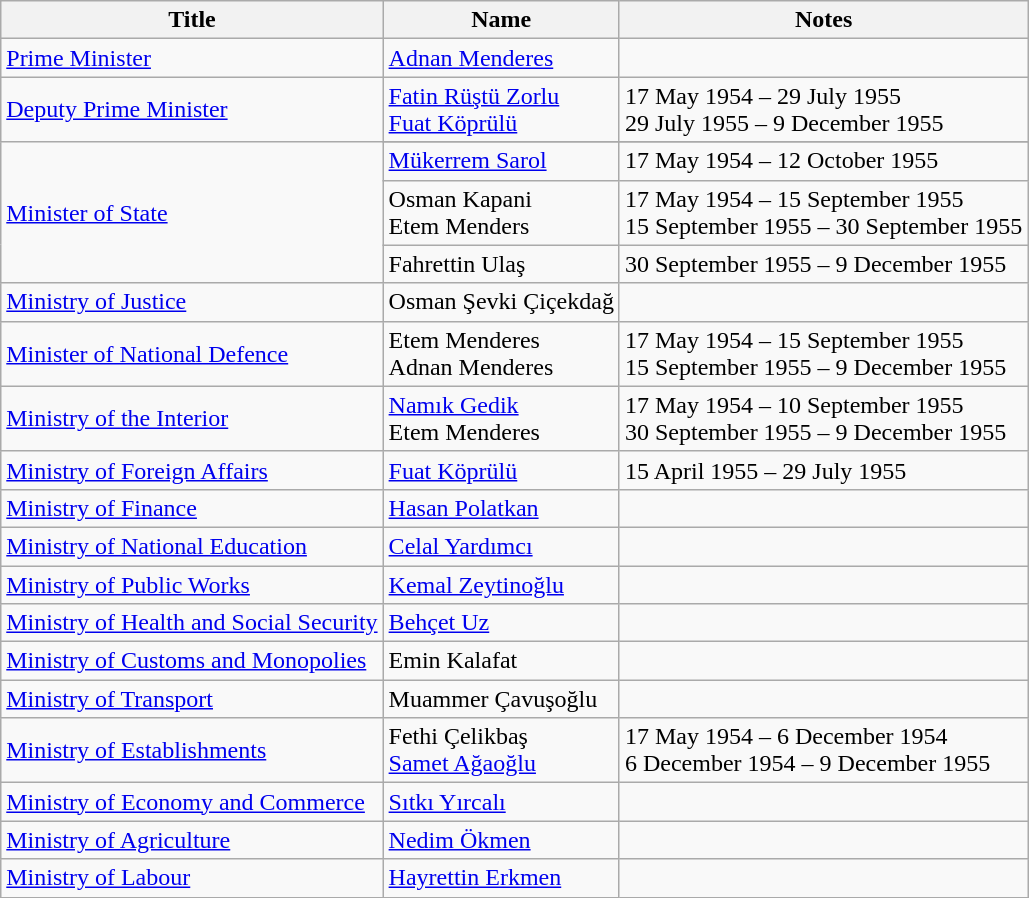<table class="wikitable">
<tr>
<th>Title</th>
<th>Name</th>
<th>Notes</th>
</tr>
<tr>
<td><a href='#'>Prime Minister</a></td>
<td><a href='#'>Adnan Menderes</a></td>
<td></td>
</tr>
<tr>
<td><a href='#'>Deputy Prime Minister</a></td>
<td><a href='#'>Fatin Rüştü Zorlu</a><br><a href='#'>Fuat Köprülü</a></td>
<td>17 May 1954 – 29 July 1955<br>29 July 1955 – 9 December 1955</td>
</tr>
<tr>
<td rowspan="4" style="text-align:left;"><a href='#'>Minister of State</a></td>
</tr>
<tr>
<td><a href='#'>Mükerrem Sarol</a></td>
<td>17 May 1954 – 12 October 1955</td>
</tr>
<tr>
<td>Osman Kapani<br>Etem Menders</td>
<td>17 May 1954 – 15 September 1955<br>15 September 1955 – 30 September 1955</td>
</tr>
<tr>
<td>Fahrettin Ulaş</td>
<td>30 September 1955 – 9 December 1955</td>
</tr>
<tr>
<td><a href='#'>Ministry of Justice</a></td>
<td>Osman Şevki Çiçekdağ</td>
<td></td>
</tr>
<tr>
<td><a href='#'>Minister of National Defence</a></td>
<td>Etem Menderes<br>Adnan Menderes</td>
<td>17 May 1954 – 15 September 1955<br>15 September 1955 – 9 December 1955</td>
</tr>
<tr>
<td><a href='#'>Ministry of the Interior</a></td>
<td><a href='#'>Namık Gedik</a><br>Etem Menderes</td>
<td>17 May 1954 – 10 September 1955<br>30 September 1955 – 9 December 1955</td>
</tr>
<tr>
<td><a href='#'>Ministry of Foreign Affairs</a></td>
<td><a href='#'>Fuat Köprülü</a></td>
<td>15 April 1955 – 29 July 1955</td>
</tr>
<tr>
<td><a href='#'>Ministry of Finance</a></td>
<td><a href='#'>Hasan Polatkan</a></td>
<td></td>
</tr>
<tr>
<td><a href='#'>Ministry of National Education</a></td>
<td><a href='#'>Celal Yardımcı</a></td>
<td></td>
</tr>
<tr>
<td><a href='#'>Ministry of Public Works</a></td>
<td><a href='#'>Kemal Zeytinoğlu</a></td>
<td></td>
</tr>
<tr>
<td><a href='#'>Ministry of Health and Social Security</a></td>
<td><a href='#'>Behçet Uz</a></td>
<td></td>
</tr>
<tr>
<td><a href='#'>Ministry of Customs and Monopolies</a></td>
<td>Emin Kalafat</td>
<td></td>
</tr>
<tr>
<td><a href='#'>Ministry of Transport</a></td>
<td>Muammer Çavuşoğlu</td>
<td></td>
</tr>
<tr>
<td><a href='#'>Ministry of Establishments</a></td>
<td>Fethi Çelikbaş<br><a href='#'>Samet Ağaoğlu</a></td>
<td>17 May 1954 – 6 December 1954<br>6 December 1954 – 9 December 1955</td>
</tr>
<tr>
<td><a href='#'>Ministry of Economy and Commerce</a></td>
<td><a href='#'>Sıtkı Yırcalı</a></td>
<td></td>
</tr>
<tr>
<td><a href='#'>Ministry of Agriculture</a></td>
<td><a href='#'>Nedim Ökmen</a></td>
<td></td>
</tr>
<tr>
<td><a href='#'>Ministry of Labour</a></td>
<td><a href='#'>Hayrettin Erkmen</a></td>
<td></td>
</tr>
</table>
